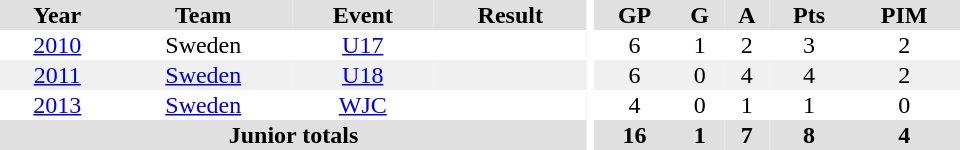<table border="0" cellpadding="1" cellspacing="0" ID="Table3" style="text-align:center; width:40em">
<tr bgcolor="#e0e0e0">
<th>Year</th>
<th>Team</th>
<th>Event</th>
<th>Result</th>
<th rowspan="99" bgcolor="#ffffff"></th>
<th>GP</th>
<th>G</th>
<th>A</th>
<th>Pts</th>
<th>PIM</th>
</tr>
<tr>
<td><a href='#'>2010</a></td>
<td>Sweden</td>
<td><a href='#'>U17</a></td>
<td></td>
<td>6</td>
<td>1</td>
<td>2</td>
<td>3</td>
<td>2</td>
</tr>
<tr bgcolor="#f0f0f0">
<td><a href='#'>2011</a></td>
<td><a href='#'>Sweden</a></td>
<td><a href='#'>U18</a></td>
<td></td>
<td>6</td>
<td>0</td>
<td>4</td>
<td>4</td>
<td>2</td>
</tr>
<tr>
<td><a href='#'>2013</a></td>
<td><a href='#'>Sweden</a></td>
<td><a href='#'>WJC</a></td>
<td></td>
<td>4</td>
<td>0</td>
<td>1</td>
<td>1</td>
<td>0</td>
</tr>
<tr bgcolor="#e0e0e0">
<th colspan="4">Junior totals</th>
<th>16</th>
<th>1</th>
<th>7</th>
<th>8</th>
<th>4</th>
</tr>
</table>
